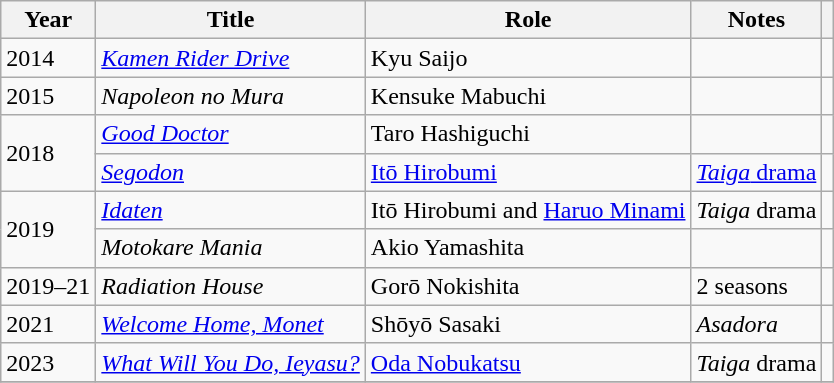<table class="wikitable">
<tr>
<th>Year</th>
<th>Title</th>
<th>Role</th>
<th class="unsortable">Notes</th>
<th class="unsortable"></th>
</tr>
<tr>
<td>2014</td>
<td><em><a href='#'>Kamen Rider Drive</a></em></td>
<td>Kyu Saijo</td>
<td></td>
<td></td>
</tr>
<tr>
<td>2015</td>
<td><em>Napoleon no Mura</em></td>
<td>Kensuke Mabuchi</td>
<td></td>
<td></td>
</tr>
<tr>
<td rowspan="2">2018</td>
<td><em><a href='#'>Good Doctor</a></em></td>
<td>Taro Hashiguchi</td>
<td></td>
<td></td>
</tr>
<tr>
<td><em><a href='#'>Segodon</a></em></td>
<td><a href='#'>Itō Hirobumi</a></td>
<td><a href='#'><em>Taiga</em> drama</a></td>
<td></td>
</tr>
<tr>
<td rowspan="2">2019</td>
<td><em><a href='#'>Idaten</a></em></td>
<td>Itō Hirobumi and <a href='#'>Haruo Minami</a></td>
<td><em>Taiga</em> drama</td>
<td></td>
</tr>
<tr>
<td><em>Motokare Mania</em></td>
<td>Akio Yamashita</td>
<td></td>
<td></td>
</tr>
<tr>
<td>2019–21</td>
<td><em>Radiation House</em></td>
<td>Gorō Nokishita</td>
<td>2 seasons</td>
<td></td>
</tr>
<tr>
<td>2021</td>
<td><em><a href='#'>Welcome Home, Monet</a></em></td>
<td>Shōyō Sasaki</td>
<td><em>Asadora</em></td>
<td></td>
</tr>
<tr>
<td>2023</td>
<td><em><a href='#'>What Will You Do, Ieyasu?</a></em></td>
<td><a href='#'>Oda Nobukatsu</a></td>
<td><em>Taiga</em> drama</td>
<td></td>
</tr>
<tr>
</tr>
</table>
